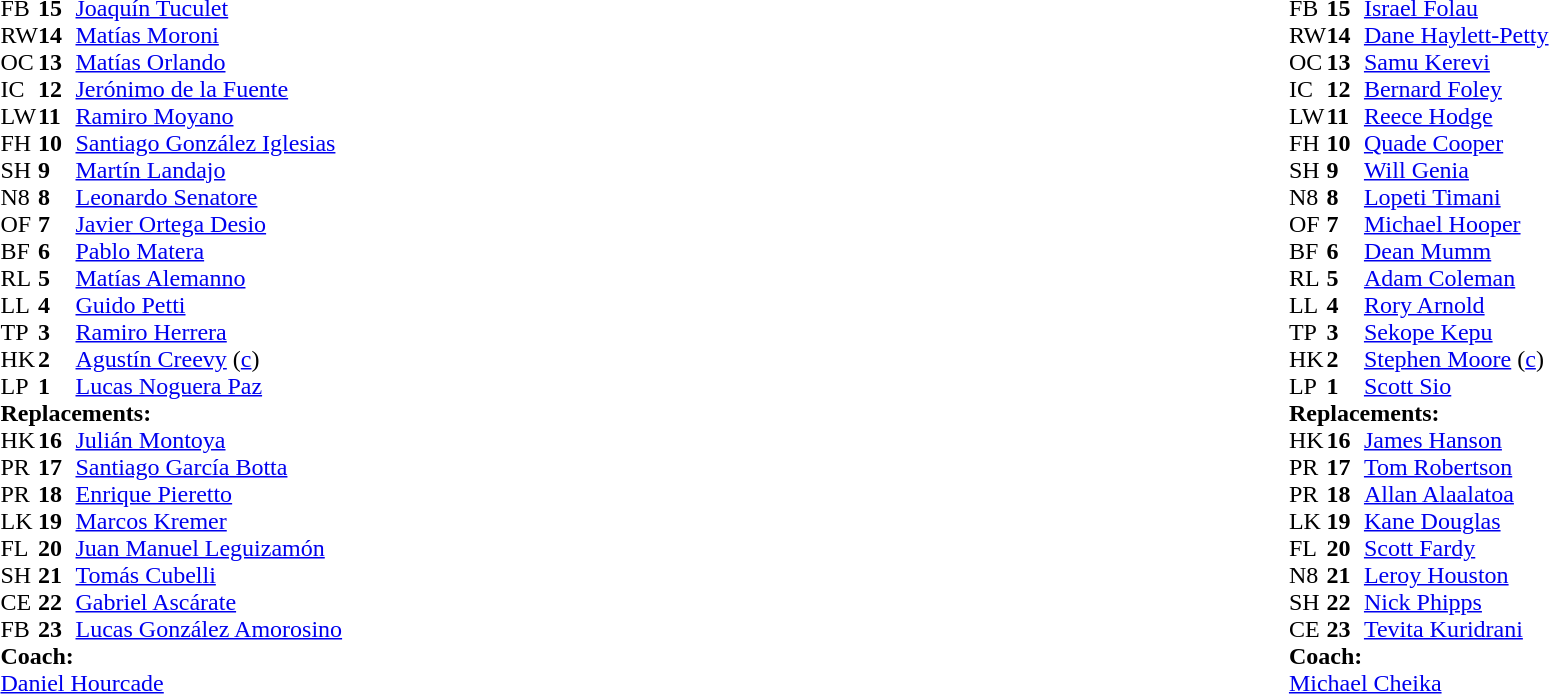<table width="100%">
<tr>
<td valign="top" width="50%"><br><table style="font-size: 100%" cellspacing="0" cellpadding="0">
<tr>
<th width="25"></th>
<th width="25"></th>
</tr>
<tr>
<td>FB</td>
<td><strong>15</strong></td>
<td><a href='#'>Joaquín Tuculet</a></td>
</tr>
<tr>
<td>RW</td>
<td><strong>14</strong></td>
<td><a href='#'>Matías Moroni</a></td>
</tr>
<tr>
<td>OC</td>
<td><strong>13</strong></td>
<td><a href='#'>Matías Orlando</a></td>
</tr>
<tr>
<td>IC</td>
<td><strong>12</strong></td>
<td><a href='#'>Jerónimo de la Fuente</a></td>
</tr>
<tr>
<td>LW</td>
<td><strong>11</strong></td>
<td><a href='#'>Ramiro Moyano</a></td>
<td></td>
<td></td>
</tr>
<tr>
<td>FH</td>
<td><strong>10</strong></td>
<td><a href='#'>Santiago González Iglesias</a></td>
</tr>
<tr>
<td>SH</td>
<td><strong>9</strong></td>
<td><a href='#'>Martín Landajo</a></td>
</tr>
<tr>
<td>N8</td>
<td><strong>8</strong></td>
<td><a href='#'>Leonardo Senatore</a></td>
<td></td>
<td></td>
</tr>
<tr>
<td>OF</td>
<td><strong>7</strong></td>
<td><a href='#'>Javier Ortega Desio</a></td>
</tr>
<tr>
<td>BF</td>
<td><strong>6</strong></td>
<td><a href='#'>Pablo Matera</a></td>
</tr>
<tr>
<td>RL</td>
<td><strong>5</strong></td>
<td><a href='#'>Matías Alemanno</a></td>
</tr>
<tr>
<td>LL</td>
<td><strong>4</strong></td>
<td><a href='#'>Guido Petti</a></td>
<td></td>
<td></td>
</tr>
<tr>
<td>TP</td>
<td><strong>3</strong></td>
<td><a href='#'>Ramiro Herrera</a></td>
<td></td>
<td></td>
</tr>
<tr>
<td>HK</td>
<td><strong>2</strong></td>
<td><a href='#'>Agustín Creevy</a> (<a href='#'>c</a>)</td>
<td></td>
<td></td>
</tr>
<tr>
<td>LP</td>
<td><strong>1</strong></td>
<td><a href='#'>Lucas Noguera Paz</a></td>
<td></td>
<td></td>
</tr>
<tr>
<td colspan="3"><strong>Replacements:</strong></td>
</tr>
<tr>
<td>HK</td>
<td><strong>16</strong></td>
<td><a href='#'>Julián Montoya</a></td>
<td></td>
<td></td>
</tr>
<tr>
<td>PR</td>
<td><strong>17</strong></td>
<td><a href='#'>Santiago García Botta</a></td>
<td></td>
<td></td>
</tr>
<tr>
<td>PR</td>
<td><strong>18</strong></td>
<td><a href='#'>Enrique Pieretto</a></td>
<td></td>
<td></td>
</tr>
<tr>
<td>LK</td>
<td><strong>19</strong></td>
<td><a href='#'>Marcos Kremer</a></td>
<td></td>
<td></td>
</tr>
<tr>
<td>FL</td>
<td><strong>20</strong></td>
<td><a href='#'>Juan Manuel Leguizamón</a></td>
<td></td>
<td></td>
</tr>
<tr>
<td>SH</td>
<td><strong>21</strong></td>
<td><a href='#'>Tomás Cubelli</a></td>
<td></td>
<td></td>
</tr>
<tr>
<td>CE</td>
<td><strong>22</strong></td>
<td><a href='#'>Gabriel Ascárate</a></td>
</tr>
<tr>
<td>FB</td>
<td><strong>23</strong></td>
<td><a href='#'>Lucas González Amorosino</a></td>
</tr>
<tr>
<td colspan="3"><strong>Coach:</strong></td>
</tr>
<tr>
<td colspan="4"> <a href='#'>Daniel Hourcade</a></td>
</tr>
</table>
</td>
<td valign="top"></td>
<td valign="top" width="50%"><br><table style="font-size: 100%" cellspacing="0" cellpadding="0" align="center">
<tr>
<th width="25"></th>
<th width="25"></th>
</tr>
<tr>
<td>FB</td>
<td><strong>15</strong></td>
<td><a href='#'>Israel Folau</a></td>
<td></td>
<td></td>
</tr>
<tr>
<td>RW</td>
<td><strong>14</strong></td>
<td><a href='#'>Dane Haylett-Petty</a></td>
</tr>
<tr>
<td>OC</td>
<td><strong>13</strong></td>
<td><a href='#'>Samu Kerevi</a></td>
</tr>
<tr>
<td>IC</td>
<td><strong>12</strong></td>
<td><a href='#'>Bernard Foley</a></td>
</tr>
<tr>
<td>LW</td>
<td><strong>11</strong></td>
<td><a href='#'>Reece Hodge</a></td>
</tr>
<tr>
<td>FH</td>
<td><strong>10</strong></td>
<td><a href='#'>Quade Cooper</a></td>
</tr>
<tr>
<td>SH</td>
<td><strong>9</strong></td>
<td><a href='#'>Will Genia</a></td>
<td></td>
<td></td>
</tr>
<tr>
<td>N8</td>
<td><strong>8</strong></td>
<td><a href='#'>Lopeti Timani</a></td>
<td></td>
<td></td>
</tr>
<tr>
<td>OF</td>
<td><strong>7</strong></td>
<td><a href='#'>Michael Hooper</a></td>
<td></td>
</tr>
<tr>
<td>BF</td>
<td><strong>6</strong></td>
<td><a href='#'>Dean Mumm</a></td>
</tr>
<tr>
<td>RL</td>
<td><strong>5</strong></td>
<td><a href='#'>Adam Coleman</a></td>
<td></td>
<td></td>
</tr>
<tr>
<td>LL</td>
<td><strong>4</strong></td>
<td><a href='#'>Rory Arnold</a></td>
<td></td>
<td></td>
</tr>
<tr>
<td>TP</td>
<td><strong>3</strong></td>
<td><a href='#'>Sekope Kepu</a></td>
<td></td>
<td></td>
</tr>
<tr>
<td>HK</td>
<td><strong>2</strong></td>
<td><a href='#'>Stephen Moore</a> (<a href='#'>c</a>)</td>
<td></td>
<td></td>
</tr>
<tr>
<td>LP</td>
<td><strong>1</strong></td>
<td><a href='#'>Scott Sio</a></td>
<td></td>
<td></td>
</tr>
<tr>
<td colspan="3"><strong>Replacements:</strong></td>
</tr>
<tr>
<td>HK</td>
<td><strong>16</strong></td>
<td><a href='#'>James Hanson</a></td>
<td></td>
<td></td>
</tr>
<tr>
<td>PR</td>
<td><strong>17</strong></td>
<td><a href='#'>Tom Robertson</a></td>
<td></td>
<td></td>
</tr>
<tr>
<td>PR</td>
<td><strong>18</strong></td>
<td><a href='#'>Allan Alaalatoa</a></td>
<td></td>
<td></td>
</tr>
<tr>
<td>LK</td>
<td><strong>19</strong></td>
<td><a href='#'>Kane Douglas</a></td>
<td></td>
<td></td>
</tr>
<tr>
<td>FL</td>
<td><strong>20</strong></td>
<td><a href='#'>Scott Fardy</a></td>
<td></td>
<td></td>
</tr>
<tr>
<td>N8</td>
<td><strong>21</strong></td>
<td><a href='#'>Leroy Houston</a></td>
<td></td>
<td></td>
</tr>
<tr>
<td>SH</td>
<td><strong>22</strong></td>
<td><a href='#'>Nick Phipps</a></td>
<td></td>
<td></td>
</tr>
<tr>
<td>CE</td>
<td><strong>23</strong></td>
<td><a href='#'>Tevita Kuridrani</a></td>
<td></td>
<td></td>
</tr>
<tr>
<td colspan="3"><strong>Coach:</strong></td>
</tr>
<tr>
<td colspan="4"> <a href='#'>Michael Cheika</a></td>
</tr>
</table>
</td>
</tr>
</table>
